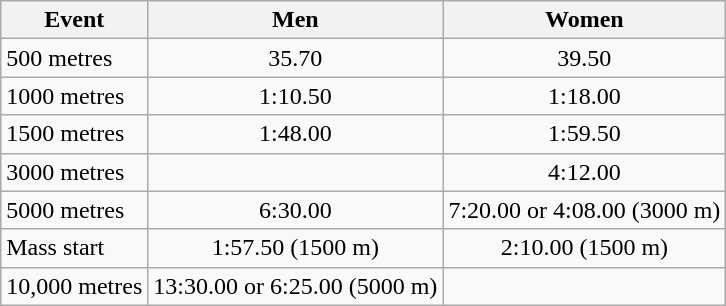<table class = "wikitable">
<tr>
<th>Event</th>
<th>Men</th>
<th>Women</th>
</tr>
<tr>
<td>500 metres</td>
<td align=center>35.70</td>
<td align=center>39.50</td>
</tr>
<tr>
<td>1000 metres</td>
<td align=center>1:10.50</td>
<td align=center>1:18.00</td>
</tr>
<tr>
<td>1500 metres</td>
<td align=center>1:48.00</td>
<td align=center>1:59.50</td>
</tr>
<tr>
<td>3000 metres</td>
<td></td>
<td align=center>4:12.00</td>
</tr>
<tr>
<td>5000 metres</td>
<td align=center>6:30.00</td>
<td align=center>7:20.00 or 4:08.00 (3000 m)</td>
</tr>
<tr>
<td>Mass start</td>
<td align=center>1:57.50 (1500 m)</td>
<td align=center>2:10.00 (1500 m)</td>
</tr>
<tr>
<td>10,000 metres</td>
<td align=center>13:30.00 or 6:25.00 (5000 m)</td>
<td></td>
</tr>
</table>
